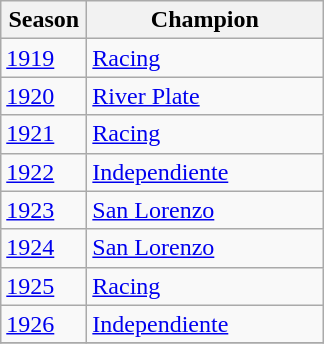<table class="wikitable sortable">
<tr>
<th width=50px>Season</th>
<th width=150px>Champion</th>
</tr>
<tr>
<td><a href='#'>1919</a></td>
<td><a href='#'>Racing</a></td>
</tr>
<tr>
<td><a href='#'>1920</a></td>
<td><a href='#'>River Plate</a></td>
</tr>
<tr>
<td><a href='#'>1921</a></td>
<td><a href='#'>Racing</a></td>
</tr>
<tr>
<td><a href='#'>1922</a></td>
<td><a href='#'>Independiente</a></td>
</tr>
<tr>
<td><a href='#'>1923</a></td>
<td><a href='#'>San Lorenzo</a></td>
</tr>
<tr>
<td><a href='#'>1924</a></td>
<td><a href='#'>San Lorenzo</a></td>
</tr>
<tr>
<td><a href='#'>1925</a></td>
<td><a href='#'>Racing</a></td>
</tr>
<tr>
<td><a href='#'>1926</a></td>
<td><a href='#'>Independiente</a></td>
</tr>
<tr>
</tr>
</table>
